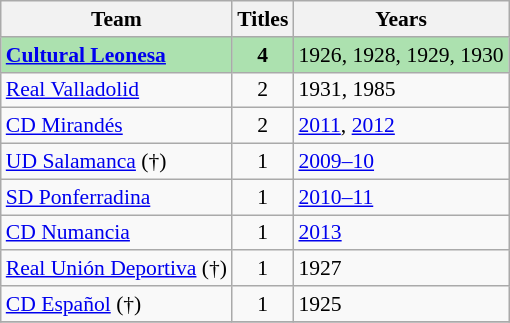<table class="wikitable sortable" style="font-size: 90%">
<tr>
<th>Team</th>
<th>Titles</th>
<th>Years</th>
</tr>
<tr bgcolor="#ACE1AF">
<td><strong><a href='#'>Cultural Leonesa</a></strong></td>
<td align="center"><strong>4</strong></td>
<td>1926, 1928, 1929, 1930</td>
</tr>
<tr>
<td><a href='#'>Real Valladolid</a></td>
<td align="center">2</td>
<td>1931, 1985</td>
</tr>
<tr>
<td><a href='#'>CD Mirandés</a></td>
<td align="center">2</td>
<td><a href='#'>2011</a>, <a href='#'>2012</a></td>
</tr>
<tr>
<td><a href='#'>UD Salamanca</a> (†)</td>
<td align="center">1</td>
<td><a href='#'>2009–10</a></td>
</tr>
<tr>
<td><a href='#'>SD Ponferradina</a></td>
<td align="center">1</td>
<td><a href='#'>2010–11</a></td>
</tr>
<tr>
<td><a href='#'>CD Numancia</a></td>
<td align="center">1</td>
<td><a href='#'>2013</a></td>
</tr>
<tr>
<td><a href='#'>Real Unión Deportiva</a> (†)</td>
<td align="center">1</td>
<td>1927</td>
</tr>
<tr>
<td><a href='#'>CD Español</a> (†)</td>
<td align="center">1</td>
<td>1925</td>
</tr>
<tr>
</tr>
</table>
